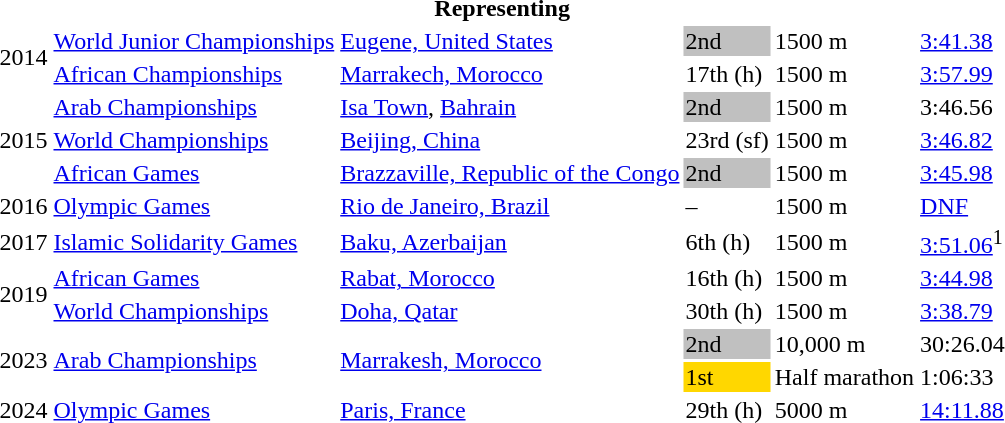<table>
<tr>
<th colspan="6">Representing </th>
</tr>
<tr>
<td rowspan=2>2014</td>
<td><a href='#'>World Junior Championships</a></td>
<td><a href='#'>Eugene, United States</a></td>
<td bgcolor=silver>2nd</td>
<td>1500 m</td>
<td><a href='#'>3:41.38</a></td>
</tr>
<tr>
<td><a href='#'>African Championships</a></td>
<td><a href='#'>Marrakech, Morocco</a></td>
<td>17th (h)</td>
<td>1500 m</td>
<td><a href='#'>3:57.99</a></td>
</tr>
<tr>
<td rowspan=3>2015</td>
<td><a href='#'>Arab Championships</a></td>
<td><a href='#'>Isa Town</a>, <a href='#'>Bahrain</a></td>
<td bgcolor=silver>2nd</td>
<td>1500 m</td>
<td>3:46.56</td>
</tr>
<tr>
<td><a href='#'>World Championships</a></td>
<td><a href='#'>Beijing, China</a></td>
<td>23rd (sf)</td>
<td>1500 m</td>
<td><a href='#'>3:46.82</a></td>
</tr>
<tr>
<td><a href='#'>African Games</a></td>
<td><a href='#'>Brazzaville, Republic of the Congo</a></td>
<td bgcolor=silver>2nd</td>
<td>1500 m</td>
<td><a href='#'>3:45.98</a></td>
</tr>
<tr>
<td>2016</td>
<td><a href='#'>Olympic Games</a></td>
<td><a href='#'>Rio de Janeiro, Brazil</a></td>
<td>–</td>
<td>1500 m</td>
<td><a href='#'>DNF</a></td>
</tr>
<tr>
<td>2017</td>
<td><a href='#'>Islamic Solidarity Games</a></td>
<td><a href='#'>Baku, Azerbaijan</a></td>
<td>6th (h)</td>
<td>1500 m</td>
<td><a href='#'>3:51.06</a><sup>1</sup></td>
</tr>
<tr>
<td rowspan=2>2019</td>
<td><a href='#'>African Games</a></td>
<td><a href='#'>Rabat, Morocco</a></td>
<td>16th (h)</td>
<td>1500 m</td>
<td><a href='#'>3:44.98</a></td>
</tr>
<tr>
<td><a href='#'>World Championships</a></td>
<td><a href='#'>Doha, Qatar</a></td>
<td>30th (h)</td>
<td>1500 m</td>
<td><a href='#'>3:38.79</a></td>
</tr>
<tr>
<td rowspan=2>2023</td>
<td rowspan=2><a href='#'>Arab Championships</a></td>
<td rowspan=2><a href='#'>Marrakesh, Morocco</a></td>
<td bgcolor=silver>2nd</td>
<td>10,000 m</td>
<td>30:26.04</td>
</tr>
<tr>
<td bgcolor=gold>1st</td>
<td>Half marathon</td>
<td>1:06:33</td>
</tr>
<tr>
<td>2024</td>
<td><a href='#'>Olympic Games</a></td>
<td><a href='#'>Paris, France</a></td>
<td>29th (h)</td>
<td>5000 m</td>
<td><a href='#'>14:11.88</a></td>
</tr>
</table>
